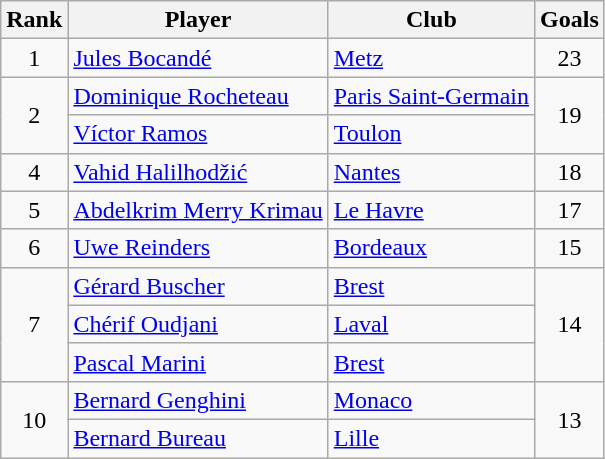<table class="wikitable" style="text-align:center">
<tr>
<th>Rank</th>
<th>Player</th>
<th>Club</th>
<th>Goals</th>
</tr>
<tr>
<td>1</td>
<td align="left"> <a href='#'>Jules Bocandé</a></td>
<td align="left"><a href='#'>Metz</a></td>
<td>23</td>
</tr>
<tr>
<td rowspan="2">2</td>
<td align="left"> <a href='#'>Dominique Rocheteau</a></td>
<td align="left"><a href='#'>Paris Saint-Germain</a></td>
<td rowspan="2">19</td>
</tr>
<tr>
<td align="left"> <a href='#'>Víctor Ramos</a></td>
<td align="left"><a href='#'>Toulon</a></td>
</tr>
<tr>
<td>4</td>
<td align="left"> <a href='#'>Vahid Halilhodžić</a></td>
<td align="left"><a href='#'>Nantes</a></td>
<td>18</td>
</tr>
<tr>
<td>5</td>
<td align="left"> <a href='#'>Abdelkrim Merry Krimau</a></td>
<td align="left"><a href='#'>Le Havre</a></td>
<td>17</td>
</tr>
<tr>
<td>6</td>
<td align="left"> <a href='#'>Uwe Reinders</a></td>
<td align="left"><a href='#'>Bordeaux</a></td>
<td>15</td>
</tr>
<tr>
<td rowspan="3">7</td>
<td align="left"> <a href='#'>Gérard Buscher</a></td>
<td align="left"><a href='#'>Brest</a></td>
<td rowspan="3">14</td>
</tr>
<tr>
<td align="left"> <a href='#'>Chérif Oudjani</a></td>
<td align="left"><a href='#'>Laval</a></td>
</tr>
<tr>
<td align="left"> <a href='#'>Pascal Marini</a></td>
<td align="left"><a href='#'>Brest</a></td>
</tr>
<tr>
<td rowspan="2">10</td>
<td align="left"> <a href='#'>Bernard Genghini</a></td>
<td align="left"><a href='#'>Monaco</a></td>
<td rowspan="2">13</td>
</tr>
<tr>
<td align="left"> <a href='#'>Bernard Bureau</a></td>
<td align="left"><a href='#'>Lille</a></td>
</tr>
</table>
